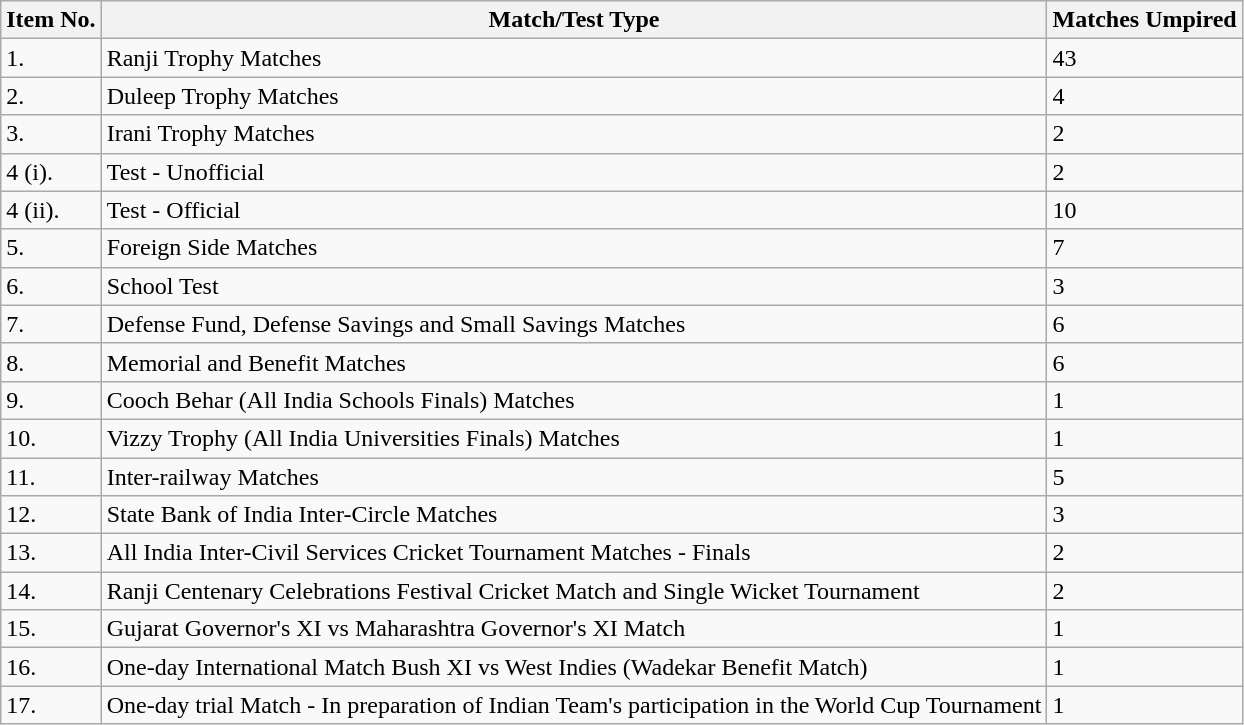<table class="wikitable">
<tr>
<th>Item No.</th>
<th>Match/Test Type</th>
<th>Matches Umpired</th>
</tr>
<tr>
<td>1.</td>
<td>Ranji Trophy Matches</td>
<td>43</td>
</tr>
<tr>
<td>2.</td>
<td>Duleep Trophy Matches</td>
<td>4</td>
</tr>
<tr>
<td>3.</td>
<td>Irani Trophy Matches</td>
<td>2</td>
</tr>
<tr>
<td>4 (i).</td>
<td>Test - Unofficial</td>
<td>2</td>
</tr>
<tr>
<td>4 (ii).</td>
<td>Test - Official</td>
<td>10</td>
</tr>
<tr>
<td>5.</td>
<td>Foreign Side Matches</td>
<td>7</td>
</tr>
<tr>
<td>6.</td>
<td>School Test</td>
<td>3</td>
</tr>
<tr>
<td>7.</td>
<td>Defense Fund, Defense Savings and Small Savings Matches</td>
<td>6</td>
</tr>
<tr>
<td>8.</td>
<td>Memorial and Benefit Matches</td>
<td>6</td>
</tr>
<tr>
<td>9.</td>
<td>Cooch Behar (All India Schools Finals) Matches</td>
<td>1</td>
</tr>
<tr>
<td>10.</td>
<td>Vizzy Trophy (All India Universities Finals) Matches</td>
<td>1</td>
</tr>
<tr>
<td>11.</td>
<td>Inter-railway Matches</td>
<td>5</td>
</tr>
<tr>
<td>12.</td>
<td>State Bank of India Inter-Circle Matches</td>
<td>3</td>
</tr>
<tr>
<td>13.</td>
<td>All India Inter-Civil Services Cricket Tournament Matches - Finals</td>
<td>2</td>
</tr>
<tr>
<td>14.</td>
<td>Ranji Centenary Celebrations Festival Cricket Match and Single Wicket Tournament</td>
<td>2</td>
</tr>
<tr>
<td>15.</td>
<td>Gujarat Governor's XI vs Maharashtra Governor's XI Match</td>
<td>1</td>
</tr>
<tr>
<td>16.</td>
<td>One-day International Match Bush XI vs West Indies (Wadekar Benefit Match)</td>
<td>1</td>
</tr>
<tr>
<td>17.</td>
<td>One-day trial Match - In preparation of Indian Team's participation in the World Cup Tournament</td>
<td>1</td>
</tr>
</table>
